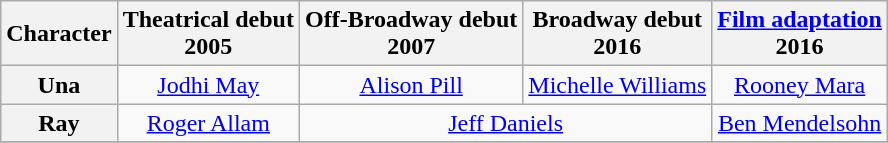<table class="wikitable">
<tr>
<th>Character</th>
<th>Theatrical debut <br>2005</th>
<th>Off-Broadway debut <br> 2007</th>
<th>Broadway debut <br> 2016</th>
<th><a href='#'>Film adaptation</a> <br> 2016</th>
</tr>
<tr>
<th>Una</th>
<td align="center" ,><a href='#'>Jodhi May</a></td>
<td align="center"><a href='#'>Alison Pill</a></td>
<td align="center"><a href='#'>Michelle Williams</a></td>
<td align="center"><a href='#'>Rooney Mara</a></td>
</tr>
<tr>
<th>Ray</th>
<td align="center"><a href='#'>Roger Allam</a></td>
<td colspan=2, align="center"><a href='#'>Jeff Daniels</a></td>
<td align="center"><a href='#'>Ben Mendelsohn</a></td>
</tr>
<tr>
</tr>
</table>
